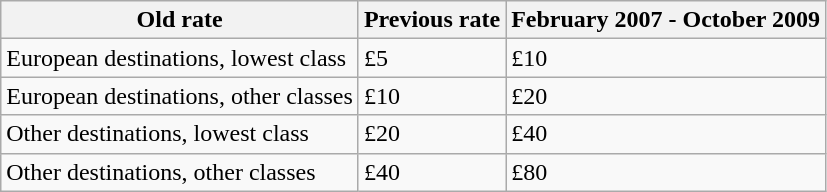<table class="wikitable" style="text-align:left">
<tr>
<th>Old rate</th>
<th>Previous rate</th>
<th>February 2007 - October 2009</th>
</tr>
<tr>
<td>European destinations, lowest class</td>
<td>£5</td>
<td>£10</td>
</tr>
<tr>
<td>European destinations, other classes</td>
<td>£10</td>
<td>£20</td>
</tr>
<tr>
<td>Other destinations, lowest class</td>
<td>£20</td>
<td>£40</td>
</tr>
<tr>
<td>Other destinations, other classes</td>
<td>£40</td>
<td>£80</td>
</tr>
</table>
